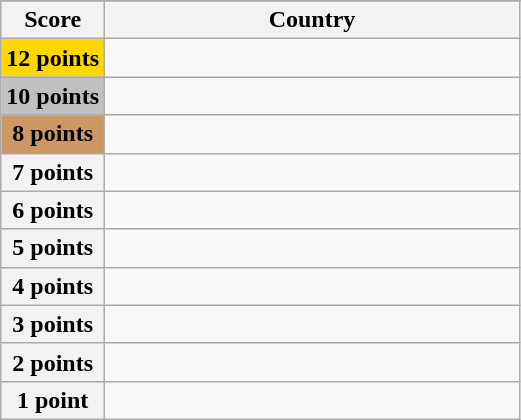<table class="wikitable">
<tr>
</tr>
<tr>
<th scope="col" width="20%">Score</th>
<th scope="col">Country</th>
</tr>
<tr>
<th scope="row" style="background:gold">12 points</th>
<td></td>
</tr>
<tr>
<th scope="row" style="background:silver">10 points</th>
<td></td>
</tr>
<tr>
<th scope="row" style="background:#CC9966">8 points</th>
<td></td>
</tr>
<tr>
<th scope="row">7 points</th>
<td></td>
</tr>
<tr>
<th scope="row">6 points</th>
<td></td>
</tr>
<tr>
<th scope="row">5 points</th>
<td></td>
</tr>
<tr>
<th scope="row">4 points</th>
<td></td>
</tr>
<tr>
<th scope="row">3 points</th>
<td></td>
</tr>
<tr>
<th scope="row">2 points</th>
<td></td>
</tr>
<tr>
<th scope="row">1 point</th>
<td></td>
</tr>
</table>
